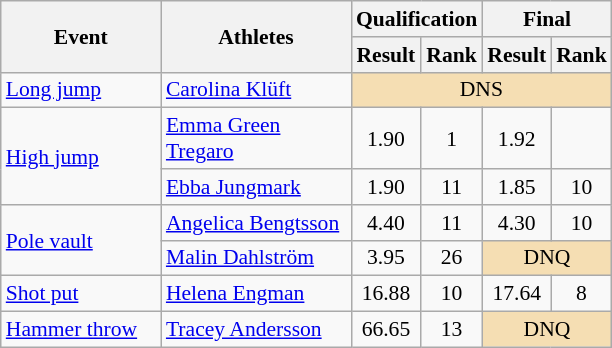<table class="wikitable" border="1" style="font-size:90%">
<tr>
<th rowspan="2" width=100>Event</th>
<th rowspan="2" width=120>Athletes</th>
<th colspan="2">Qualification</th>
<th colspan="2">Final</th>
</tr>
<tr>
<th>Result</th>
<th>Rank</th>
<th>Result</th>
<th>Rank</th>
</tr>
<tr>
<td><a href='#'>Long jump</a></td>
<td><a href='#'>Carolina Klüft</a></td>
<td colspan=4 align=center bgcolor="wheat">DNS</td>
</tr>
<tr>
<td rowspan=2><a href='#'>High jump</a></td>
<td><a href='#'>Emma Green Tregaro</a></td>
<td align=center>1.90</td>
<td align=center>1</td>
<td align=center>1.92</td>
<td align=center></td>
</tr>
<tr>
<td><a href='#'>Ebba Jungmark</a></td>
<td align=center>1.90</td>
<td align=center>11</td>
<td align=center>1.85</td>
<td align=center>10</td>
</tr>
<tr>
<td rowspan=2><a href='#'>Pole vault</a></td>
<td><a href='#'>Angelica Bengtsson</a></td>
<td align=center>4.40</td>
<td align=center>11</td>
<td align=center>4.30</td>
<td align=center>10</td>
</tr>
<tr>
<td><a href='#'>Malin Dahlström</a></td>
<td align=center>3.95</td>
<td align=center>26</td>
<td colspan=2 align=center bgcolor="wheat">DNQ</td>
</tr>
<tr>
<td><a href='#'>Shot put</a></td>
<td><a href='#'>Helena Engman</a></td>
<td align=center>16.88</td>
<td align=center>10</td>
<td align=center>17.64</td>
<td align=center>8</td>
</tr>
<tr>
<td><a href='#'>Hammer throw</a></td>
<td><a href='#'>Tracey Andersson</a></td>
<td align=center>66.65</td>
<td align=center>13</td>
<td colspan=2 align=center bgcolor="wheat">DNQ</td>
</tr>
</table>
